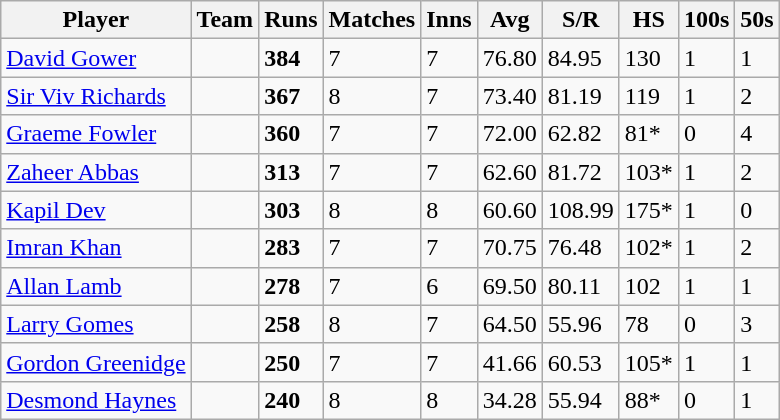<table class="wikitable sortable">
<tr>
<th>Player</th>
<th>Team</th>
<th>Runs</th>
<th>Matches</th>
<th>Inns</th>
<th>Avg</th>
<th>S/R</th>
<th>HS</th>
<th>100s</th>
<th>50s</th>
</tr>
<tr>
<td><a href='#'>David Gower</a></td>
<td></td>
<td><strong>384</strong></td>
<td>7</td>
<td>7</td>
<td>76.80</td>
<td>84.95</td>
<td>130</td>
<td>1</td>
<td>1</td>
</tr>
<tr>
<td><a href='#'>Sir Viv Richards</a></td>
<td></td>
<td><strong>367</strong></td>
<td>8</td>
<td>7</td>
<td>73.40</td>
<td>81.19</td>
<td>119</td>
<td>1</td>
<td>2</td>
</tr>
<tr>
<td><a href='#'>Graeme Fowler</a></td>
<td></td>
<td><strong>360</strong></td>
<td>7</td>
<td>7</td>
<td>72.00</td>
<td>62.82</td>
<td>81*</td>
<td>0</td>
<td>4</td>
</tr>
<tr>
<td><a href='#'>Zaheer Abbas</a></td>
<td></td>
<td><strong>313</strong></td>
<td>7</td>
<td>7</td>
<td>62.60</td>
<td>81.72</td>
<td>103*</td>
<td>1</td>
<td>2</td>
</tr>
<tr>
<td><a href='#'>Kapil Dev</a></td>
<td></td>
<td><strong>303</strong></td>
<td>8</td>
<td>8</td>
<td>60.60</td>
<td>108.99</td>
<td>175*</td>
<td>1</td>
<td>0</td>
</tr>
<tr>
<td><a href='#'>Imran Khan</a></td>
<td></td>
<td><strong>283</strong></td>
<td>7</td>
<td>7</td>
<td>70.75</td>
<td>76.48</td>
<td>102*</td>
<td>1</td>
<td>2</td>
</tr>
<tr>
<td><a href='#'>Allan Lamb</a></td>
<td></td>
<td><strong>278</strong></td>
<td>7</td>
<td>6</td>
<td>69.50</td>
<td>80.11</td>
<td>102</td>
<td>1</td>
<td>1</td>
</tr>
<tr>
<td><a href='#'>Larry Gomes</a></td>
<td></td>
<td><strong>258</strong></td>
<td>8</td>
<td>7</td>
<td>64.50</td>
<td>55.96</td>
<td>78</td>
<td>0</td>
<td>3</td>
</tr>
<tr>
<td><a href='#'>Gordon Greenidge</a></td>
<td></td>
<td><strong>250</strong></td>
<td>7</td>
<td>7</td>
<td>41.66</td>
<td>60.53</td>
<td>105*</td>
<td>1</td>
<td>1</td>
</tr>
<tr>
<td><a href='#'>Desmond Haynes</a></td>
<td></td>
<td><strong>240</strong></td>
<td>8</td>
<td>8</td>
<td>34.28</td>
<td>55.94</td>
<td>88*</td>
<td>0</td>
<td>1</td>
</tr>
</table>
